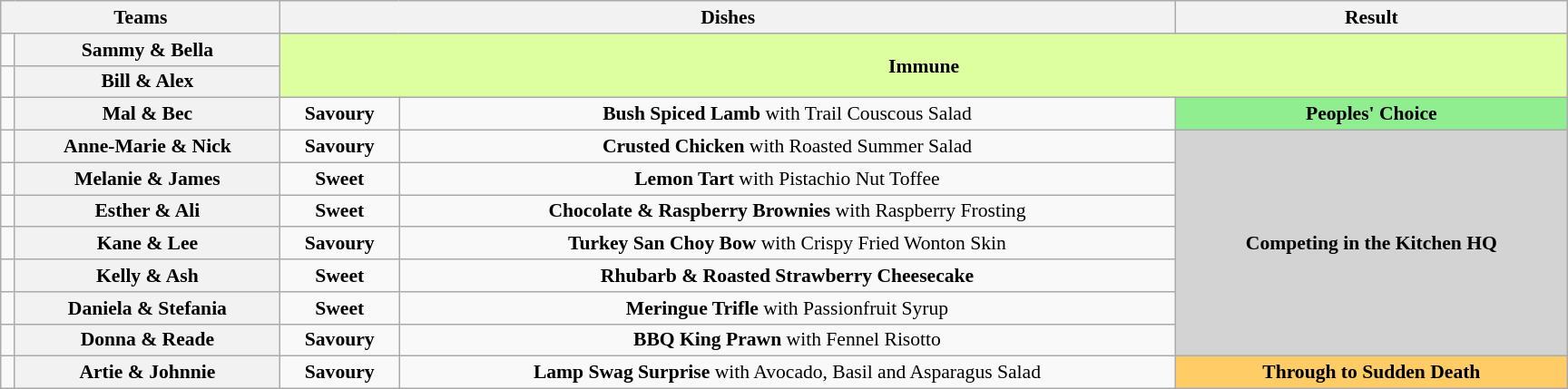<table class="wikitable plainrowheaders" style="text-align:center; font-size:90%; width:80em; margin:1em auto;">
<tr>
<th colspan="2">Teams</th>
<th colspan="2">Dishes</th>
<th>Result</th>
</tr>
<tr>
<td></td>
<th>Sammy & Bella</th>
<td colspan="3" rowspan="2" bgcolor="DDFF9F"><strong>Immune</strong></td>
</tr>
<tr>
<td></td>
<th>Bill & Alex</th>
</tr>
<tr>
<td></td>
<th>Mal & Bec</th>
<td><strong>Savoury</strong></td>
<td><strong>Bush Spiced Lamb</strong> with Trail Couscous Salad</td>
<td align=centre bgcolor=lightgreen><strong>Peoples' Choice</strong></td>
</tr>
<tr>
<td></td>
<th>Anne-Marie & Nick</th>
<td><strong>Savoury</strong></td>
<td><strong>Crusted Chicken</strong> with Roasted Summer Salad</td>
<td align=centre bgcolor=lightgray rowspan=7><strong>Competing in the Kitchen HQ</strong></td>
</tr>
<tr>
<td></td>
<th>Melanie & James</th>
<td><strong>Sweet</strong></td>
<td><strong>Lemon Tart</strong> with Pistachio Nut Toffee</td>
</tr>
<tr>
<td></td>
<th>Esther & Ali</th>
<td><strong>Sweet</strong></td>
<td><strong>Chocolate & Raspberry Brownies</strong> with Raspberry Frosting</td>
</tr>
<tr>
<td></td>
<th>Kane & Lee</th>
<td><strong>Savoury</strong></td>
<td><strong>Turkey San Choy Bow</strong> with Crispy Fried Wonton Skin</td>
</tr>
<tr>
<td></td>
<th>Kelly & Ash</th>
<td><strong>Sweet</strong></td>
<td><strong>Rhubarb & Roasted Strawberry Cheesecake</strong></td>
</tr>
<tr>
<td></td>
<th>Daniela & Stefania</th>
<td><strong>Sweet</strong></td>
<td><strong>Meringue Trifle</strong> with Passionfruit Syrup</td>
</tr>
<tr>
<td></td>
<th>Donna & Reade</th>
<td><strong>Savoury</strong></td>
<td><strong>BBQ King Prawn</strong> with Fennel Risotto</td>
</tr>
<tr>
<td></td>
<th>Artie & Johnnie</th>
<td><strong>Savoury</strong></td>
<td><strong>Lamp Swag Surprise</strong> with Avocado, Basil and Asparagus Salad</td>
<td align=centre bgcolor=#FFCC66><strong>Through to Sudden Death</strong></td>
</tr>
</table>
